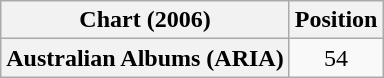<table class="wikitable sortable plainrowheaders" style="text-align:center">
<tr>
<th scope="col">Chart (2006)</th>
<th scope="col">Position</th>
</tr>
<tr>
<th scope="row">Australian Albums (ARIA) </th>
<td>54</td>
</tr>
</table>
